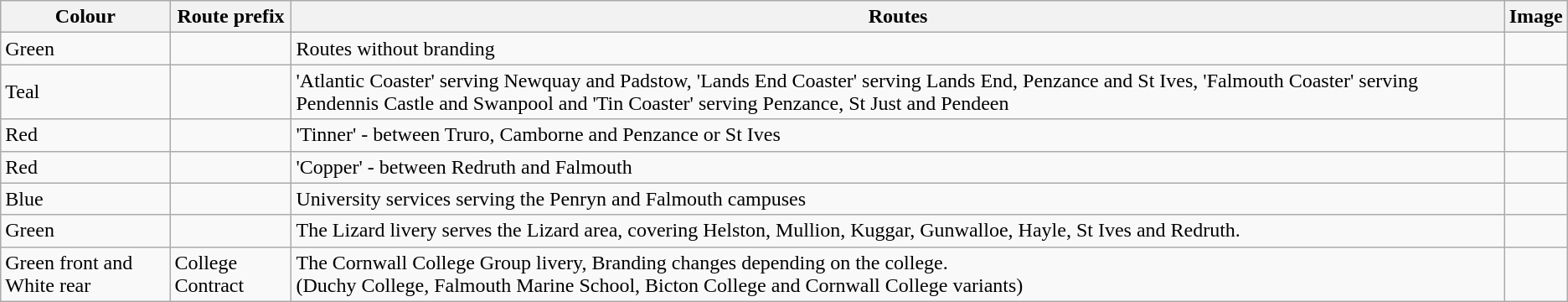<table class="wikitable">
<tr>
<th>Colour</th>
<th>Route prefix</th>
<th>Routes</th>
<th>Image</th>
</tr>
<tr>
<td>Green</td>
<td></td>
<td>Routes without branding</td>
<td></td>
</tr>
<tr>
<td>Teal</td>
<td></td>
<td>'Atlantic Coaster' serving Newquay and Padstow, 'Lands End Coaster' serving Lands End, Penzance and St Ives, 'Falmouth Coaster' serving Pendennis Castle and Swanpool and 'Tin Coaster' serving Penzance, St Just and Pendeen</td>
<td></td>
</tr>
<tr>
<td>Red</td>
<td></td>
<td>'Tinner' - between Truro, Camborne and Penzance or St Ives</td>
<td><br></td>
</tr>
<tr>
<td>Red</td>
<td></td>
<td>'Copper' - between Redruth and Falmouth</td>
<td><br></td>
</tr>
<tr>
<td>Blue</td>
<td></td>
<td>University services serving the Penryn and Falmouth campuses</td>
<td></td>
</tr>
<tr>
<td>Green</td>
<td></td>
<td>The Lizard livery serves the Lizard area, covering Helston, Mullion, Kuggar, Gunwalloe, Hayle, St Ives and Redruth.</td>
<td></td>
</tr>
<tr>
<td>Green front and White rear</td>
<td>College Contract</td>
<td>The Cornwall College Group livery, Branding changes depending on the college.<br>(Duchy College, Falmouth Marine School, Bicton College and Cornwall College variants)</td>
<td></td>
</tr>
</table>
